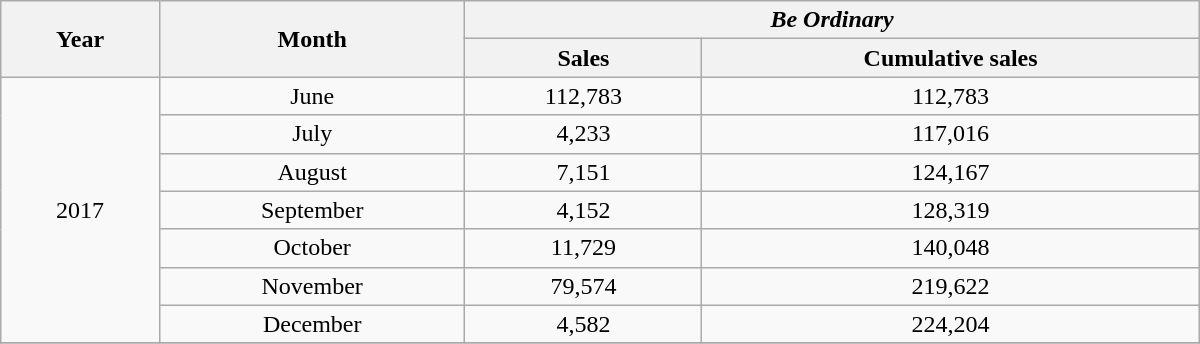<table class="wikitable" style="text-align:center; width:800px">
<tr>
<th rowspan=2>Year</th>
<th rowspan=2>Month</th>
<th colspan=2><em>Be Ordinary</em></th>
</tr>
<tr>
<th>Sales</th>
<th>Cumulative sales</th>
</tr>
<tr>
<td rowspan=7>2017</td>
<td>June</td>
<td>112,783</td>
<td>112,783</td>
</tr>
<tr>
<td>July</td>
<td>4,233</td>
<td>117,016</td>
</tr>
<tr>
<td>August</td>
<td>7,151</td>
<td>124,167</td>
</tr>
<tr>
<td>September</td>
<td>4,152</td>
<td>128,319</td>
</tr>
<tr>
<td>October</td>
<td>11,729</td>
<td>140,048</td>
</tr>
<tr>
<td>November</td>
<td>79,574</td>
<td>219,622</td>
</tr>
<tr>
<td>December</td>
<td>4,582</td>
<td>224,204</td>
</tr>
<tr>
</tr>
</table>
